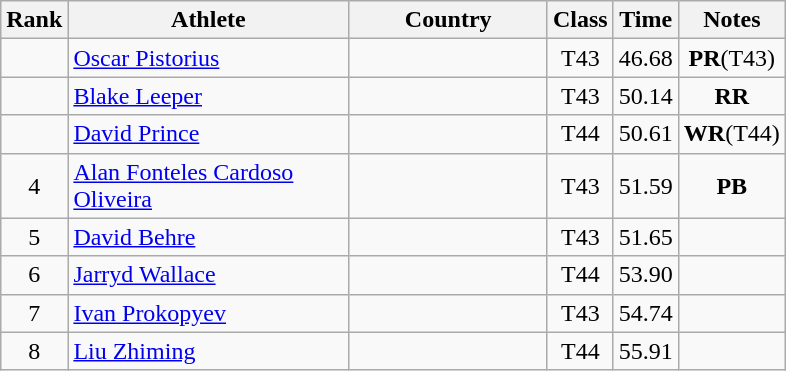<table class="wikitable sortable" style="text-align:center">
<tr>
<th>Rank</th>
<th style="width:180px">Athlete</th>
<th style="width:125px">Country</th>
<th>Class</th>
<th>Time</th>
<th>Notes</th>
</tr>
<tr>
<td></td>
<td style="text-align:left;"><a href='#'>Oscar Pistorius</a></td>
<td style="text-align:left;"></td>
<td>T43</td>
<td>46.68</td>
<td><strong>PR</strong>(T43)</td>
</tr>
<tr>
<td></td>
<td style="text-align:left;"><a href='#'>Blake Leeper</a></td>
<td style="text-align:left;"></td>
<td>T43</td>
<td>50.14</td>
<td><strong>RR</strong></td>
</tr>
<tr>
<td></td>
<td style="text-align:left;"><a href='#'>David Prince</a></td>
<td style="text-align:left;"></td>
<td>T44</td>
<td>50.61</td>
<td><strong>WR</strong>(T44)</td>
</tr>
<tr>
<td>4</td>
<td style="text-align:left;"><a href='#'>Alan Fonteles Cardoso Oliveira</a></td>
<td style="text-align:left;"></td>
<td>T43</td>
<td>51.59</td>
<td><strong>PB</strong></td>
</tr>
<tr>
<td>5</td>
<td style="text-align:left;"><a href='#'>David Behre</a></td>
<td style="text-align:left;"></td>
<td>T43</td>
<td>51.65</td>
<td></td>
</tr>
<tr>
<td>6</td>
<td style="text-align:left;"><a href='#'>Jarryd Wallace</a></td>
<td style="text-align:left;"></td>
<td>T44</td>
<td>53.90</td>
<td></td>
</tr>
<tr>
<td>7</td>
<td style="text-align:left;"><a href='#'>Ivan Prokopyev</a></td>
<td style="text-align:left;"></td>
<td>T43</td>
<td>54.74</td>
<td></td>
</tr>
<tr>
<td>8</td>
<td style="text-align:left;"><a href='#'>Liu Zhiming</a></td>
<td style="text-align:left;"></td>
<td>T44</td>
<td>55.91</td>
<td></td>
</tr>
</table>
